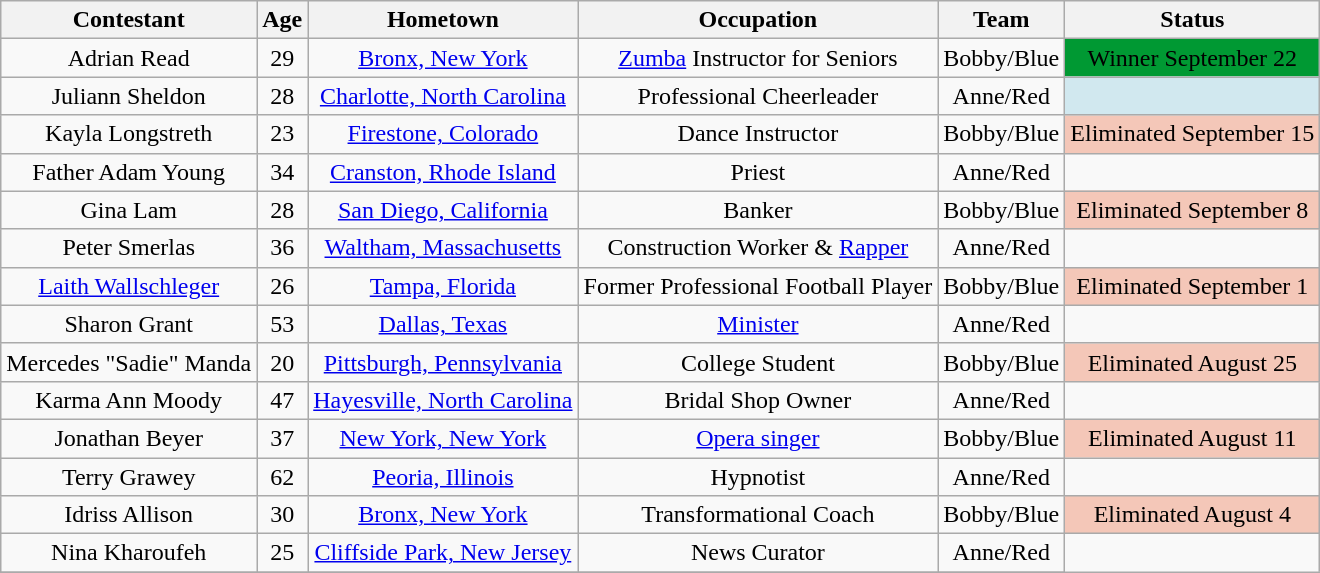<table class="wikitable"  style="text-align:center; border-collapse:collapse;">
<tr>
<th>Contestant</th>
<th>Age</th>
<th>Hometown</th>
<th>Occupation</th>
<th>Team</th>
<th>Status</th>
</tr>
<tr>
<td>Adrian Read</td>
<td>29</td>
<td><a href='#'>Bronx, New York</a></td>
<td><a href='#'>Zumba</a> Instructor for Seniors</td>
<td>Bobby/Blue</td>
<td style="background:#093; text-align:center;"><span>Winner September 22</span></td>
</tr>
<tr>
<td>Juliann Sheldon</td>
<td>28</td>
<td><a href='#'>Charlotte, North Carolina</a></td>
<td>Professional Cheerleader</td>
<td>Anne/Red</td>
<td style="background:#d1e8ef; text-align:center;"></td>
</tr>
<tr>
<td>Kayla Longstreth</td>
<td>23</td>
<td><a href='#'>Firestone, Colorado</a></td>
<td>Dance Instructor</td>
<td>Bobby/Blue</td>
<td rowspan=1 style="background:#f4c7b8; text-align:center;" rowspan=2>Eliminated September 15</td>
</tr>
<tr>
<td>Father Adam Young</td>
<td>34</td>
<td><a href='#'>Cranston, Rhode Island</a></td>
<td>Priest</td>
<td>Anne/Red</td>
</tr>
<tr>
<td>Gina Lam</td>
<td>28</td>
<td><a href='#'>San Diego, California</a></td>
<td>Banker</td>
<td>Bobby/Blue</td>
<td rowspan=1 style="background:#f4c7b8; text-align:center;" rowspan=2>Eliminated September 8</td>
</tr>
<tr>
<td>Peter Smerlas</td>
<td>36</td>
<td><a href='#'>Waltham, Massachusetts</a></td>
<td>Construction Worker & <a href='#'>Rapper</a></td>
<td>Anne/Red</td>
</tr>
<tr>
<td><a href='#'>Laith Wallschleger</a></td>
<td>26</td>
<td><a href='#'>Tampa, Florida</a></td>
<td>Former Professional Football Player</td>
<td>Bobby/Blue</td>
<td rowspan=1 style="background:#f4c7b8; text-align:center;" rowspan=2>Eliminated September 1</td>
</tr>
<tr>
<td>Sharon Grant</td>
<td>53</td>
<td><a href='#'>Dallas, Texas</a></td>
<td><a href='#'>Minister</a></td>
<td>Anne/Red</td>
</tr>
<tr>
<td>Mercedes "Sadie" Manda</td>
<td>20</td>
<td><a href='#'>Pittsburgh, Pennsylvania</a></td>
<td>College Student</td>
<td>Bobby/Blue</td>
<td rowspan=1 style="background:#f4c7b8; text-align:center;" rowspan=2>Eliminated August 25</td>
</tr>
<tr>
<td>Karma Ann Moody</td>
<td>47</td>
<td><a href='#'>Hayesville, North Carolina</a></td>
<td>Bridal Shop Owner</td>
<td>Anne/Red</td>
</tr>
<tr>
<td>Jonathan Beyer</td>
<td>37</td>
<td><a href='#'>New York, New York</a></td>
<td><a href='#'>Opera singer</a></td>
<td>Bobby/Blue</td>
<td rowspan=1 style="background:#f4c7b8; text-align:center;" rowspan=2>Eliminated August 11</td>
</tr>
<tr>
<td>Terry Grawey</td>
<td>62</td>
<td><a href='#'>Peoria, Illinois</a></td>
<td>Hypnotist</td>
<td>Anne/Red</td>
</tr>
<tr>
<td>Idriss Allison</td>
<td>30</td>
<td><a href='#'>Bronx, New York</a></td>
<td>Transformational Coach</td>
<td>Bobby/Blue</td>
<td rowspan=1 style="background:#f4c7b8; text-align:center;" rowspan=2>Eliminated August 4</td>
</tr>
<tr>
<td>Nina Kharoufeh</td>
<td>25</td>
<td><a href='#'>Cliffside Park, New Jersey</a></td>
<td>News Curator</td>
<td>Anne/Red</td>
</tr>
<tr>
</tr>
</table>
